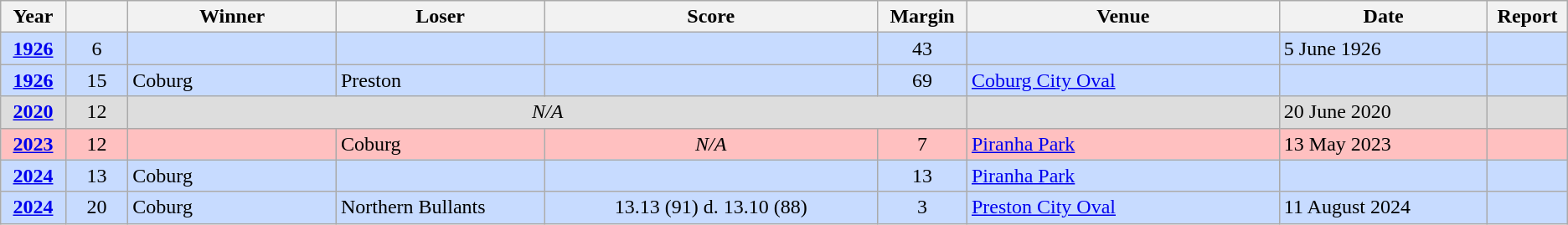<table class="wikitable sortable" style="text-align:left; text-valign:center">
<tr>
<th width=3%>Year</th>
<th width=3%; class=unsortable></th>
<th width=10%>Winner</th>
<th width=10%>Loser</th>
<th width=16%>Score</th>
<th width=3%>Margin</th>
<th width=15%>Venue</th>
<th width=10%; class=unsortable>Date</th>
<th width=2%; class=unsortable>Report</th>
</tr>
<tr style="background:#C7DBFF;">
<td align=center><strong><a href='#'>1926</a></strong></td>
<td align=center>6</td>
<td></td>
<td></td>
<td align=center></td>
<td align=center>43</td>
<td></td>
<td>5 June 1926</td>
<td align=center></td>
</tr>
<tr style="background:#C7DBFF;">
<td align=center><strong><a href='#'>1926</a></strong></td>
<td align=center>15</td>
<td>Coburg </td>
<td>Preston </td>
<td align=center></td>
<td align=center>69</td>
<td><a href='#'>Coburg City Oval</a></td>
<td></td>
<td align=center></td>
</tr>
<tr style="background:#DDDDDD;">
<td align=center><strong><a href='#'>2020</a></strong></td>
<td align=center>12</td>
<td colspan=4; align=center><em>N/A</em></td>
<td></td>
<td>20 June 2020</td>
<td align=center></td>
</tr>
<tr style="background:#FFC0C0;">
<td align=center><strong><a href='#'>2023</a></strong></td>
<td align=center>12</td>
<td></td>
<td>Coburg</td>
<td align=center><em>N/A</em></td>
<td align=center>7</td>
<td><a href='#'>Piranha Park</a></td>
<td>13 May 2023</td>
<td align=center></td>
</tr>
<tr style="background:#C7DBFF;">
<td align=center><strong><a href='#'>2024</a></strong></td>
<td align=center>13</td>
<td>Coburg</td>
<td></td>
<td align=center></td>
<td align=center>13</td>
<td><a href='#'>Piranha Park</a></td>
<td></td>
<td align=center></td>
</tr>
<tr style="background:#C7DBFF;">
<td align=center><strong><a href='#'>2024</a></strong></td>
<td align=center>20</td>
<td>Coburg</td>
<td>Northern Bullants</td>
<td align=center>13.13 (91) d. 13.10 (88)</td>
<td align=center>3</td>
<td><a href='#'>Preston City Oval</a></td>
<td>11 August 2024</td>
<td align=center></td>
</tr>
</table>
